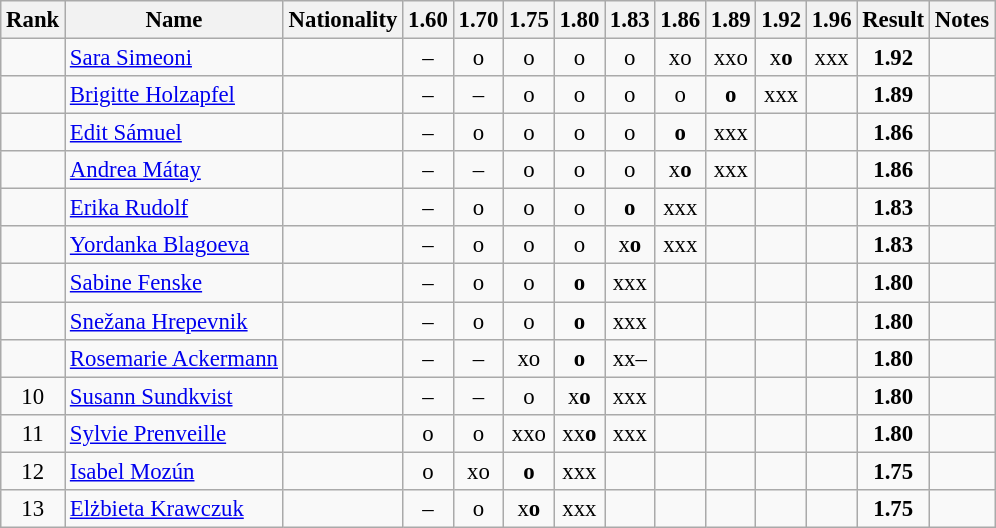<table class="wikitable sortable" style="text-align:center;font-size:95%">
<tr>
<th>Rank</th>
<th>Name</th>
<th>Nationality</th>
<th>1.60</th>
<th>1.70</th>
<th>1.75</th>
<th>1.80</th>
<th>1.83</th>
<th>1.86</th>
<th>1.89</th>
<th>1.92</th>
<th>1.96</th>
<th>Result</th>
<th>Notes</th>
</tr>
<tr>
<td></td>
<td align="left"><a href='#'>Sara Simeoni</a></td>
<td align=left></td>
<td>–</td>
<td>o</td>
<td>o</td>
<td>o</td>
<td>o</td>
<td>xo</td>
<td>xxo</td>
<td>x<strong>o</strong></td>
<td>xxx</td>
<td><strong>1.92</strong></td>
<td></td>
</tr>
<tr>
<td></td>
<td align="left"><a href='#'>Brigitte Holzapfel</a></td>
<td align=left></td>
<td>–</td>
<td>–</td>
<td>o</td>
<td>o</td>
<td>o</td>
<td>o</td>
<td><strong>o</strong></td>
<td>xxx</td>
<td></td>
<td><strong>1.89</strong></td>
<td></td>
</tr>
<tr>
<td></td>
<td align="left"><a href='#'>Edit Sámuel</a></td>
<td align=left></td>
<td>–</td>
<td>o</td>
<td>o</td>
<td>o</td>
<td>o</td>
<td><strong>o</strong></td>
<td>xxx</td>
<td></td>
<td></td>
<td><strong>1.86</strong></td>
<td></td>
</tr>
<tr>
<td></td>
<td align="left"><a href='#'>Andrea Mátay</a></td>
<td align=left></td>
<td>–</td>
<td>–</td>
<td>o</td>
<td>o</td>
<td>o</td>
<td>x<strong>o</strong></td>
<td>xxx</td>
<td></td>
<td></td>
<td><strong>1.86</strong></td>
<td></td>
</tr>
<tr>
<td></td>
<td align="left"><a href='#'>Erika Rudolf</a></td>
<td align=left></td>
<td>–</td>
<td>o</td>
<td>o</td>
<td>o</td>
<td><strong>o</strong></td>
<td>xxx</td>
<td></td>
<td></td>
<td></td>
<td><strong>1.83</strong></td>
<td></td>
</tr>
<tr>
<td></td>
<td align="left"><a href='#'>Yordanka Blagoeva</a></td>
<td align=left></td>
<td>–</td>
<td>o</td>
<td>o</td>
<td>o</td>
<td>x<strong>o</strong></td>
<td>xxx</td>
<td></td>
<td></td>
<td></td>
<td><strong>1.83</strong></td>
<td></td>
</tr>
<tr>
<td></td>
<td align="left"><a href='#'>Sabine Fenske</a></td>
<td align=left></td>
<td>–</td>
<td>o</td>
<td>o</td>
<td><strong>o</strong></td>
<td>xxx</td>
<td></td>
<td></td>
<td></td>
<td></td>
<td><strong>1.80</strong></td>
<td></td>
</tr>
<tr>
<td></td>
<td align="left"><a href='#'>Snežana Hrepevnik</a></td>
<td align=left></td>
<td>–</td>
<td>o</td>
<td>o</td>
<td><strong>o</strong></td>
<td>xxx</td>
<td></td>
<td></td>
<td></td>
<td></td>
<td><strong>1.80</strong></td>
<td></td>
</tr>
<tr>
<td></td>
<td align="left"><a href='#'>Rosemarie Ackermann</a></td>
<td align=left></td>
<td>–</td>
<td>–</td>
<td>xo</td>
<td><strong>o</strong></td>
<td>xx–</td>
<td></td>
<td></td>
<td></td>
<td></td>
<td><strong>1.80</strong></td>
<td></td>
</tr>
<tr>
<td>10</td>
<td align="left"><a href='#'>Susann Sundkvist</a></td>
<td align=left></td>
<td>–</td>
<td>–</td>
<td>o</td>
<td>x<strong>o</strong></td>
<td>xxx</td>
<td></td>
<td></td>
<td></td>
<td></td>
<td><strong>1.80</strong></td>
<td></td>
</tr>
<tr>
<td>11</td>
<td align="left"><a href='#'>Sylvie Prenveille</a></td>
<td align=left></td>
<td>o</td>
<td>o</td>
<td>xxo</td>
<td>xx<strong>o</strong></td>
<td>xxx</td>
<td></td>
<td></td>
<td></td>
<td></td>
<td><strong>1.80</strong></td>
<td></td>
</tr>
<tr>
<td>12</td>
<td align="left"><a href='#'>Isabel Mozún</a></td>
<td align=left></td>
<td>o</td>
<td>xo</td>
<td><strong>o</strong></td>
<td>xxx</td>
<td></td>
<td></td>
<td></td>
<td></td>
<td></td>
<td><strong>1.75</strong></td>
<td></td>
</tr>
<tr>
<td>13</td>
<td align="left"><a href='#'>Elżbieta Krawczuk</a></td>
<td align=left></td>
<td>–</td>
<td>o</td>
<td>x<strong>o</strong></td>
<td>xxx</td>
<td></td>
<td></td>
<td></td>
<td></td>
<td></td>
<td><strong>1.75</strong></td>
<td></td>
</tr>
</table>
